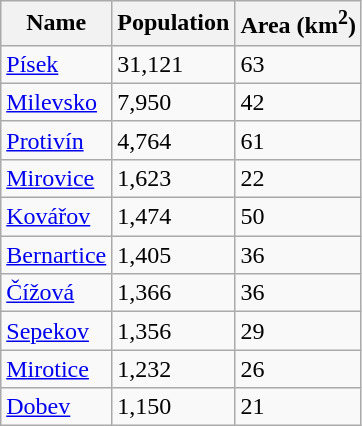<table class="wikitable sortable">
<tr>
<th>Name</th>
<th>Population</th>
<th>Area (km<sup>2</sup>)</th>
</tr>
<tr>
<td><a href='#'>Písek</a></td>
<td>31,121</td>
<td>63</td>
</tr>
<tr>
<td><a href='#'>Milevsko</a></td>
<td>7,950</td>
<td>42</td>
</tr>
<tr>
<td><a href='#'>Protivín</a></td>
<td>4,764</td>
<td>61</td>
</tr>
<tr>
<td><a href='#'>Mirovice</a></td>
<td>1,623</td>
<td>22</td>
</tr>
<tr>
<td><a href='#'>Kovářov</a></td>
<td>1,474</td>
<td>50</td>
</tr>
<tr>
<td><a href='#'>Bernartice</a></td>
<td>1,405</td>
<td>36</td>
</tr>
<tr>
<td><a href='#'>Čížová</a></td>
<td>1,366</td>
<td>36</td>
</tr>
<tr>
<td><a href='#'>Sepekov</a></td>
<td>1,356</td>
<td>29</td>
</tr>
<tr>
<td><a href='#'>Mirotice</a></td>
<td>1,232</td>
<td>26</td>
</tr>
<tr>
<td><a href='#'>Dobev</a></td>
<td>1,150</td>
<td>21</td>
</tr>
</table>
